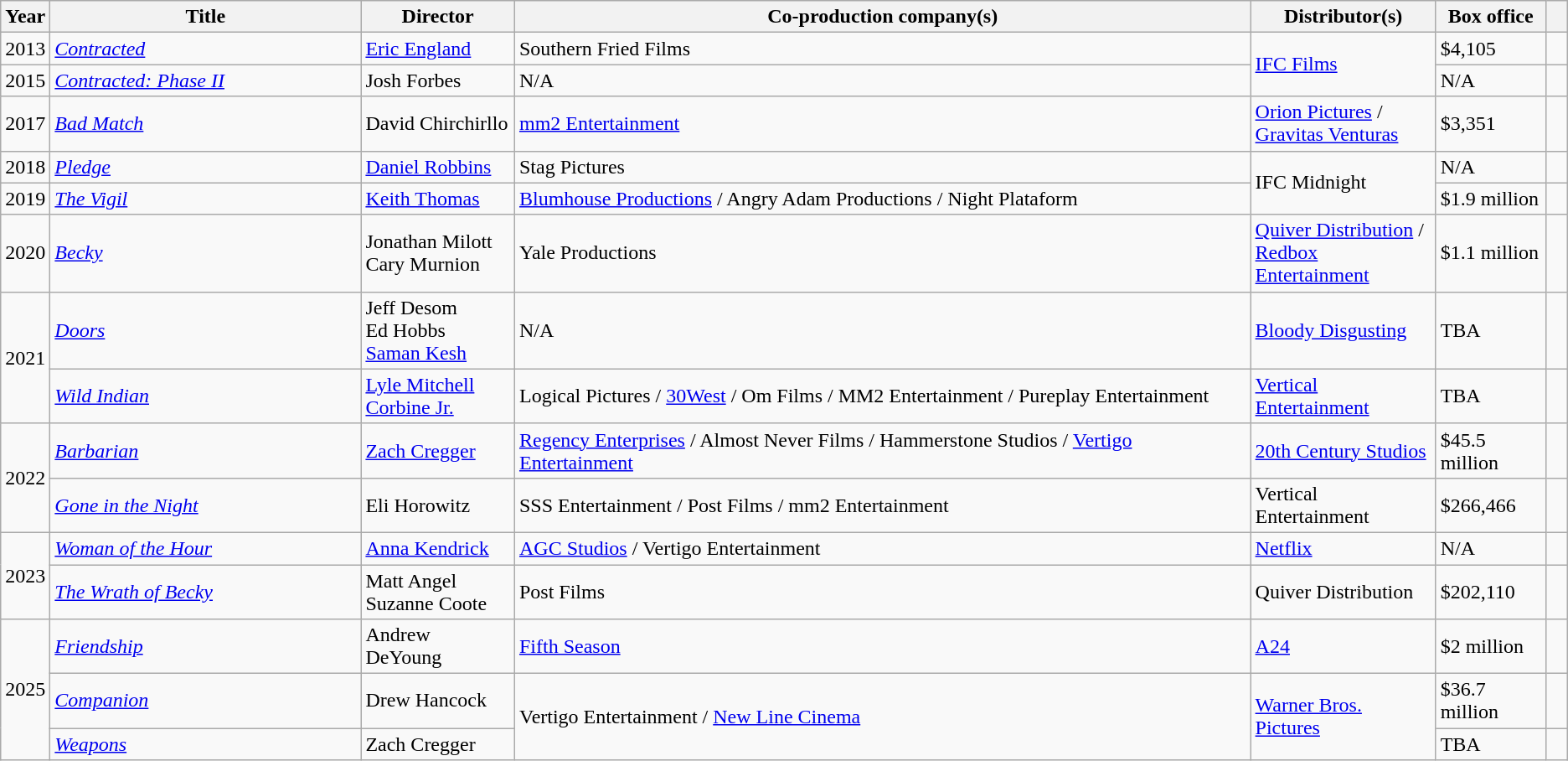<table class="wikitable sortable">
<tr>
<th width="30">Year</th>
<th width="240">Title</th>
<th width="115">Director</th>
<th>Co-production company(s)</th>
<th width="140">Distributor(s)</th>
<th width="80">Box office</th>
<th class="unsortable" width="10"></th>
</tr>
<tr>
<td>2013</td>
<td><a href='#'><em>Contracted</em></a></td>
<td><a href='#'>Eric England</a></td>
<td>Southern Fried Films</td>
<td rowspan="2"><a href='#'>IFC Films</a></td>
<td>$4,105</td>
<td></td>
</tr>
<tr>
<td>2015</td>
<td><em><a href='#'>Contracted: Phase II</a></em></td>
<td>Josh Forbes</td>
<td>N/A</td>
<td>N/A</td>
<td></td>
</tr>
<tr>
<td>2017</td>
<td><em><a href='#'>Bad Match</a></em></td>
<td>David Chirchirllo</td>
<td><a href='#'>mm2 Entertainment</a></td>
<td><a href='#'>Orion Pictures</a> / <a href='#'>Gravitas Venturas</a></td>
<td>$3,351</td>
<td></td>
</tr>
<tr>
<td>2018</td>
<td><em><a href='#'>Pledge</a></em></td>
<td><a href='#'>Daniel Robbins</a></td>
<td>Stag Pictures</td>
<td rowspan="2">IFC Midnight</td>
<td>N/A</td>
<td></td>
</tr>
<tr>
<td>2019</td>
<td><em><a href='#'>The Vigil</a></em></td>
<td><a href='#'>Keith Thomas</a></td>
<td><a href='#'>Blumhouse Productions</a> / Angry Adam Productions / Night Plataform</td>
<td>$1.9 million</td>
<td></td>
</tr>
<tr>
<td>2020</td>
<td><em><a href='#'>Becky</a></em></td>
<td>Jonathan Milott<br>Cary Murnion</td>
<td>Yale Productions</td>
<td><a href='#'>Quiver Distribution</a> / <a href='#'>Redbox Entertainment</a></td>
<td>$1.1 million</td>
<td></td>
</tr>
<tr>
<td rowspan="2">2021</td>
<td><em><a href='#'>Doors</a></em></td>
<td>Jeff Desom<br>Ed Hobbs<br><a href='#'>Saman Kesh</a></td>
<td>N/A</td>
<td><a href='#'>Bloody Disgusting</a></td>
<td>TBA</td>
<td></td>
</tr>
<tr>
<td><em><a href='#'>Wild Indian</a></em></td>
<td><a href='#'>Lyle Mitchell Corbine Jr.</a></td>
<td>Logical Pictures / <a href='#'>30West</a> / Om Films / MM2 Entertainment / Pureplay Entertainment</td>
<td><a href='#'>Vertical Entertainment</a></td>
<td>TBA</td>
<td></td>
</tr>
<tr>
<td rowspan="2">2022</td>
<td><em><a href='#'>Barbarian</a></em></td>
<td><a href='#'>Zach Cregger</a></td>
<td><a href='#'>Regency Enterprises</a> / Almost Never Films / Hammerstone Studios / <a href='#'>Vertigo Entertainment</a></td>
<td><a href='#'>20th Century Studios</a></td>
<td>$45.5 million</td>
<td></td>
</tr>
<tr>
<td><em><a href='#'>Gone in the Night</a></em></td>
<td>Eli Horowitz</td>
<td>SSS Entertainment / Post Films / mm2 Entertainment</td>
<td>Vertical Entertainment</td>
<td>$266,466</td>
<td></td>
</tr>
<tr>
<td rowspan="2">2023</td>
<td><em><a href='#'>Woman of the Hour</a></em></td>
<td><a href='#'>Anna Kendrick</a></td>
<td><a href='#'>AGC Studios</a> / Vertigo Entertainment</td>
<td><a href='#'>Netflix</a></td>
<td>N/A</td>
<td></td>
</tr>
<tr>
<td><em><a href='#'>The Wrath of Becky</a></em></td>
<td>Matt Angel<br>Suzanne Coote</td>
<td>Post Films</td>
<td>Quiver Distribution</td>
<td>$202,110</td>
<td></td>
</tr>
<tr>
<td rowspan="3">2025</td>
<td><em><a href='#'>Friendship</a></em></td>
<td>Andrew DeYoung</td>
<td><a href='#'>Fifth Season</a></td>
<td><a href='#'>A24</a></td>
<td>$2 million</td>
<td></td>
</tr>
<tr>
<td><em><a href='#'>Companion</a></em></td>
<td>Drew Hancock</td>
<td rowspan="2">Vertigo Entertainment / <a href='#'>New Line Cinema</a></td>
<td rowspan="2"><a href='#'>Warner Bros. Pictures</a></td>
<td>$36.7 million</td>
<td></td>
</tr>
<tr>
<td><em><a href='#'>Weapons</a></em></td>
<td>Zach Cregger</td>
<td>TBA</td>
<td></td>
</tr>
</table>
